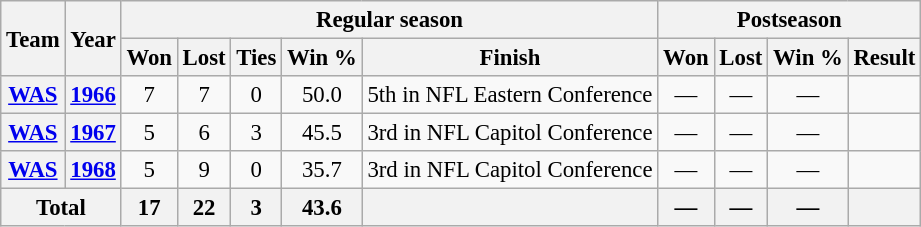<table class="wikitable" style="font-size: 95%; text-align:center;">
<tr>
<th rowspan="2">Team</th>
<th rowspan="2">Year</th>
<th colspan="5">Regular season</th>
<th colspan="4">Postseason</th>
</tr>
<tr>
<th>Won</th>
<th>Lost</th>
<th>Ties</th>
<th>Win %</th>
<th>Finish</th>
<th>Won</th>
<th>Lost</th>
<th>Win %</th>
<th>Result</th>
</tr>
<tr>
<th><a href='#'>WAS</a></th>
<th><a href='#'>1966</a></th>
<td>7</td>
<td>7</td>
<td>0</td>
<td>50.0</td>
<td>5th in NFL Eastern Conference</td>
<td>—</td>
<td>—</td>
<td>—</td>
<td></td>
</tr>
<tr>
<th><a href='#'>WAS</a></th>
<th><a href='#'>1967</a></th>
<td>5</td>
<td>6</td>
<td>3</td>
<td>45.5</td>
<td>3rd in NFL Capitol Conference</td>
<td>—</td>
<td>—</td>
<td>—</td>
<td></td>
</tr>
<tr>
<th><a href='#'>WAS</a></th>
<th><a href='#'>1968</a></th>
<td>5</td>
<td>9</td>
<td>0</td>
<td>35.7</td>
<td>3rd in NFL Capitol Conference</td>
<td>—</td>
<td>—</td>
<td>—</td>
<td></td>
</tr>
<tr>
<th colspan="2">Total</th>
<th>17</th>
<th>22</th>
<th>3</th>
<th>43.6</th>
<th></th>
<th>—</th>
<th>—</th>
<th>—</th>
<th></th>
</tr>
</table>
